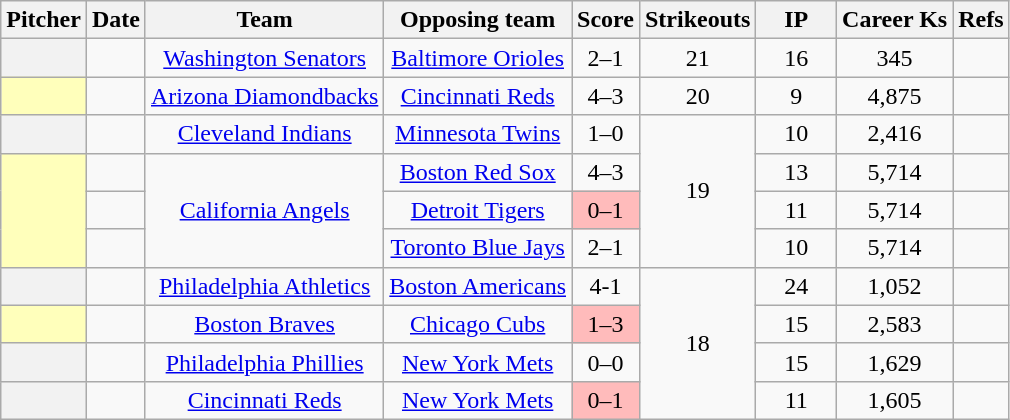<table class="wikitable sortable plainrowheaders" style="text-align:center;">
<tr>
<th scope="col">Pitcher</th>
<th scope="col">Date</th>
<th scope="col">Team</th>
<th scope="col">Opposing team</th>
<th scope="col">Score</th>
<th scope="col">Strikeouts</th>
<th scope="col" width="8%">IP</th>
<th scope="col">Career Ks</th>
<th scope="col" class="unsortable">Refs</th>
</tr>
<tr>
<th scope="row" style="text-align:center"></th>
<td></td>
<td><a href='#'>Washington Senators</a></td>
<td><a href='#'>Baltimore Orioles</a></td>
<td>2–1</td>
<td>21</td>
<td>16</td>
<td>345</td>
<td></td>
</tr>
<tr>
<th scope="row" style="text-align:center; background:#ffb;"></th>
<td></td>
<td><a href='#'>Arizona Diamondbacks</a></td>
<td><a href='#'>Cincinnati Reds</a></td>
<td>4–3</td>
<td>20</td>
<td>9</td>
<td>4,875</td>
<td></td>
</tr>
<tr>
<th scope="row" style="text-align:center"></th>
<td></td>
<td><a href='#'>Cleveland Indians</a></td>
<td><a href='#'>Minnesota Twins</a></td>
<td>1–0</td>
<td rowspan="4">19</td>
<td>10</td>
<td>2,416</td>
<td></td>
</tr>
<tr>
<th rowspan="3" scope="row" style="text-align:center; background:#ffb;"></th>
<td></td>
<td rowspan="3"><a href='#'>California Angels</a></td>
<td><a href='#'>Boston Red Sox</a></td>
<td>4–3</td>
<td>13</td>
<td>5,714</td>
<td></td>
</tr>
<tr>
<td></td>
<td><a href='#'>Detroit Tigers</a></td>
<td bgcolor="#ffbbbb">0–1</td>
<td>11</td>
<td>5,714</td>
<td></td>
</tr>
<tr>
<td></td>
<td><a href='#'>Toronto Blue Jays</a></td>
<td>2–1</td>
<td>10</td>
<td>5,714</td>
<td></td>
</tr>
<tr>
<th scope="row" style="text-align:center"></th>
<td></td>
<td><a href='#'>Philadelphia Athletics</a></td>
<td><a href='#'>Boston Americans</a></td>
<td>4-1</td>
<td rowspan="4">18</td>
<td>24</td>
<td>1,052</td>
<td></td>
</tr>
<tr>
<th scope="row" style="text-align:center; background:#ffb;"></th>
<td></td>
<td><a href='#'>Boston Braves</a></td>
<td><a href='#'>Chicago Cubs</a></td>
<td bgcolor="#ffbbbb">1–3</td>
<td>15</td>
<td>2,583</td>
<td></td>
</tr>
<tr>
<th scope="row" style="text-align:center"></th>
<td></td>
<td><a href='#'>Philadelphia Phillies</a></td>
<td><a href='#'>New York Mets</a></td>
<td>0–0</td>
<td>15</td>
<td>1,629</td>
<td></td>
</tr>
<tr>
<th scope="row" style="text-align:center"></th>
<td></td>
<td><a href='#'>Cincinnati Reds</a></td>
<td><a href='#'>New York Mets</a></td>
<td bgcolor="#ffbbbb">0–1</td>
<td>11</td>
<td>1,605</td>
<td></td>
</tr>
</table>
